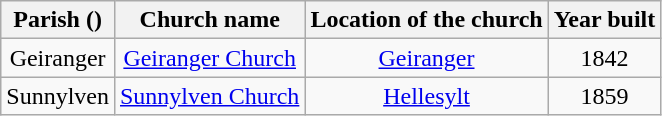<table class="wikitable" style="text-align:center">
<tr>
<th>Parish ()</th>
<th>Church name</th>
<th>Location of the church</th>
<th>Year built</th>
</tr>
<tr>
<td rowspan="1">Geiranger</td>
<td><a href='#'>Geiranger Church</a></td>
<td><a href='#'>Geiranger</a></td>
<td>1842</td>
</tr>
<tr>
<td rowspan="1">Sunnylven</td>
<td><a href='#'>Sunnylven Church</a></td>
<td><a href='#'>Hellesylt</a></td>
<td>1859</td>
</tr>
</table>
